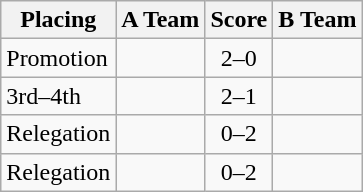<table class=wikitable style="border:1px solid #AAAAAA;">
<tr>
<th>Placing</th>
<th>A Team</th>
<th>Score</th>
<th>B Team</th>
</tr>
<tr>
<td>Promotion</td>
<td><strong></strong></td>
<td align="center">2–0</td>
<td></td>
</tr>
<tr>
<td>3rd–4th</td>
<td></td>
<td align="center">2–1</td>
<td></td>
</tr>
<tr>
<td>Relegation</td>
<td><em></em></td>
<td align="center">0–2</td>
<td></td>
</tr>
<tr>
<td>Relegation</td>
<td><em></em></td>
<td align="center">0–2</td>
<td></td>
</tr>
</table>
